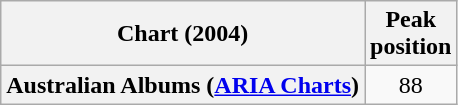<table class="wikitable sortable plainrowheaders" style="text-align:center">
<tr>
<th scope="col">Chart (2004)</th>
<th scope="col">Peak<br>position</th>
</tr>
<tr>
<th scope="row">Australian Albums (<a href='#'>ARIA Charts</a>)</th>
<td>88</td>
</tr>
</table>
